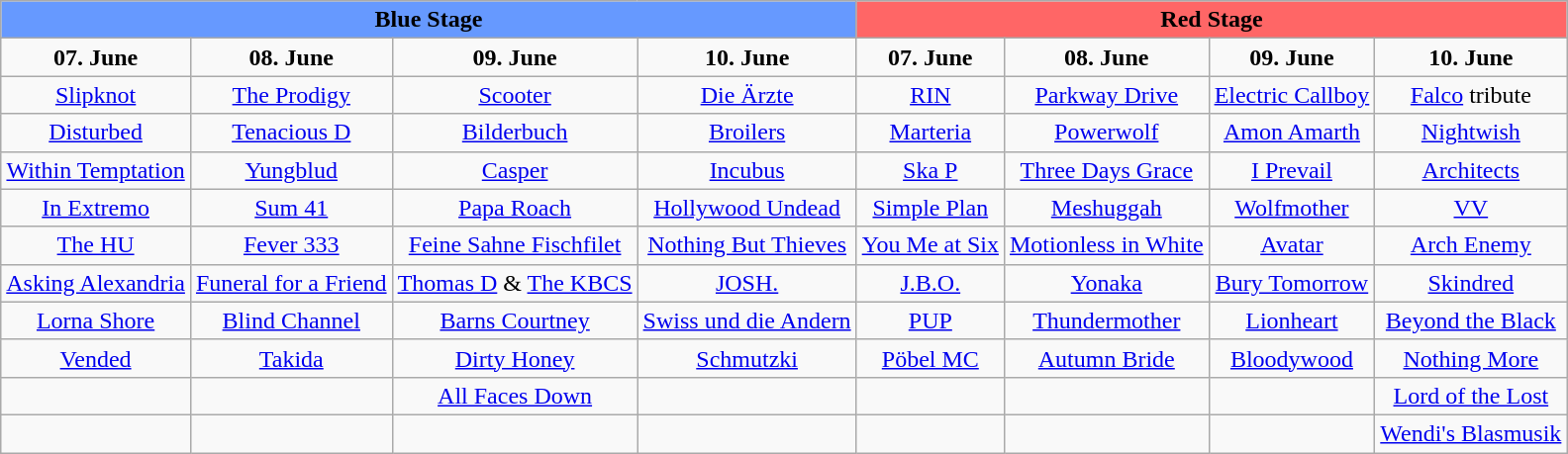<table class="wikitable" style="text-align:center">
<tr>
<td colspan="4" style="background-color:#6699FF"><strong>Blue Stage</strong></td>
<td colspan="4" style="background-color:#FF6666"><strong>Red Stage</strong></td>
</tr>
<tr>
<td><strong>07. June</strong></td>
<td><strong>08. June</strong></td>
<td><strong>09. June</strong></td>
<td><strong>10. June</strong></td>
<td><strong>07. June</strong></td>
<td><strong>08. June</strong></td>
<td><strong>09. June</strong></td>
<td><strong>10. June</strong></td>
</tr>
<tr>
<td><a href='#'>Slipknot</a></td>
<td><a href='#'>The Prodigy</a></td>
<td><a href='#'>Scooter</a></td>
<td><a href='#'>Die Ärzte</a></td>
<td><a href='#'>RIN</a></td>
<td><a href='#'>Parkway Drive</a></td>
<td><a href='#'>Electric Callboy</a></td>
<td><a href='#'>Falco</a> tribute</td>
</tr>
<tr>
<td><a href='#'>Disturbed</a></td>
<td><a href='#'>Tenacious D</a></td>
<td><a href='#'>Bilderbuch</a></td>
<td><a href='#'>Broilers</a></td>
<td><a href='#'>Marteria</a></td>
<td><a href='#'>Powerwolf</a></td>
<td><a href='#'>Amon Amarth</a></td>
<td><a href='#'>Nightwish</a></td>
</tr>
<tr>
<td><a href='#'>Within Temptation</a></td>
<td><a href='#'>Yungblud</a></td>
<td><a href='#'>Casper</a></td>
<td><a href='#'>Incubus</a></td>
<td><a href='#'>Ska P</a></td>
<td><a href='#'>Three Days Grace</a></td>
<td><a href='#'>I Prevail</a></td>
<td><a href='#'>Architects</a></td>
</tr>
<tr>
<td><a href='#'>In Extremo</a></td>
<td><a href='#'>Sum 41</a></td>
<td><a href='#'>Papa Roach</a></td>
<td><a href='#'>Hollywood Undead</a></td>
<td><a href='#'>Simple Plan</a></td>
<td><a href='#'>Meshuggah</a></td>
<td><a href='#'>Wolfmother</a></td>
<td><a href='#'>VV</a></td>
</tr>
<tr>
<td><a href='#'>The HU</a></td>
<td><a href='#'>Fever 333</a></td>
<td><a href='#'>Feine Sahne Fischfilet</a></td>
<td><a href='#'>Nothing But Thieves</a></td>
<td><a href='#'>You Me at Six</a></td>
<td><a href='#'>Motionless in White</a></td>
<td><a href='#'>Avatar</a></td>
<td><a href='#'>Arch Enemy</a></td>
</tr>
<tr>
<td><a href='#'>Asking Alexandria</a></td>
<td><a href='#'>Funeral for a Friend</a></td>
<td><a href='#'>Thomas D</a> & <a href='#'>The KBCS</a></td>
<td><a href='#'>JOSH.</a></td>
<td><a href='#'>J.B.O.</a></td>
<td><a href='#'>Yonaka</a></td>
<td><a href='#'>Bury Tomorrow</a></td>
<td><a href='#'>Skindred</a></td>
</tr>
<tr>
<td><a href='#'>Lorna Shore</a></td>
<td><a href='#'>Blind Channel</a></td>
<td><a href='#'>Barns Courtney</a></td>
<td><a href='#'>Swiss und die Andern</a></td>
<td><a href='#'>PUP</a></td>
<td><a href='#'>Thundermother</a></td>
<td><a href='#'>Lionheart</a></td>
<td><a href='#'>Beyond the Black</a></td>
</tr>
<tr>
<td><a href='#'>Vended</a></td>
<td><a href='#'>Takida</a></td>
<td><a href='#'>Dirty Honey</a></td>
<td><a href='#'>Schmutzki</a></td>
<td><a href='#'>Pöbel MC</a></td>
<td><a href='#'>Autumn Bride</a></td>
<td><a href='#'>Bloodywood</a></td>
<td><a href='#'>Nothing More</a></td>
</tr>
<tr>
<td></td>
<td></td>
<td><a href='#'>All Faces Down</a></td>
<td></td>
<td></td>
<td></td>
<td></td>
<td><a href='#'>Lord of the Lost</a></td>
</tr>
<tr>
<td></td>
<td></td>
<td></td>
<td></td>
<td></td>
<td></td>
<td></td>
<td><a href='#'>Wendi's Blasmusik</a></td>
</tr>
</table>
